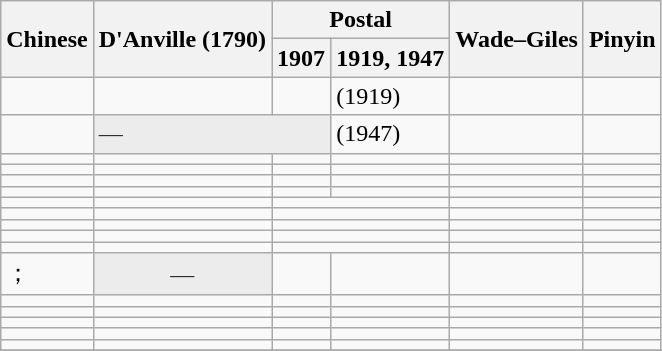<table class="wikitable sortable center">
<tr>
<th scope="col" rowspan="2">Chinese</th>
<th scope="col" rowspan="2">D'Anville (1790)</th>
<th scope="colgroup" colspan="2">Postal</th>
<th scope="col" rowspan="2">Wade–Giles</th>
<th scope="col" rowspan="2">Pinyin</th>
</tr>
<tr>
<th>1907</th>
<th>1919, 1947</th>
</tr>
<tr>
<td></td>
<td></td>
<td></td>
<td> (1919)</td>
<td></td>
<td></td>
</tr>
<tr>
<td></td>
<td colspan="2" data-sort-value="" class=table-na" style="background-color:#ececec;color:#2C2C2C;">—</td>
<td> (1947)</td>
<td></td>
<td></td>
</tr>
<tr>
<td></td>
<td></td>
<td></td>
<td></td>
<td></td>
<td></td>
</tr>
<tr>
<td></td>
<td></td>
<td></td>
<td></td>
<td></td>
<td></td>
</tr>
<tr>
<td></td>
<td></td>
<td></td>
<td></td>
<td></td>
<td></td>
</tr>
<tr>
<td></td>
<td></td>
<td></td>
<td></td>
<td></td>
<td></td>
</tr>
<tr>
<td></td>
<td></td>
<td colspan="2"></td>
<td></td>
<td></td>
</tr>
<tr>
<td></td>
<td></td>
<td colspan="2"></td>
<td></td>
<td></td>
</tr>
<tr>
<td></td>
<td></td>
<td colspan="2"></td>
<td></td>
<td></td>
</tr>
<tr>
<td></td>
<td></td>
<td colspan="2"></td>
<td></td>
<td></td>
</tr>
<tr>
<td></td>
<td></td>
<td colspan="2"></td>
<td></td>
<td></td>
</tr>
<tr>
<td>；</td>
<td data-sort-value="" class="table-na" style="background-color:#ececec;color:#2C2C2C;vertical-align:middle;text-align:center;">—</td>
<td></td>
<td></td>
<td></td>
<td></td>
</tr>
<tr>
<td></td>
<td></td>
<td></td>
<td></td>
<td></td>
<td></td>
</tr>
<tr>
<td></td>
<td></td>
<td></td>
<td></td>
<td></td>
<td></td>
</tr>
<tr>
<td></td>
<td></td>
<td></td>
<td></td>
<td></td>
<td></td>
</tr>
<tr>
<td></td>
<td></td>
<td></td>
<td></td>
<td></td>
<td></td>
</tr>
<tr>
<td></td>
<td></td>
<td></td>
<td></td>
<td></td>
<td></td>
</tr>
<tr>
</tr>
</table>
